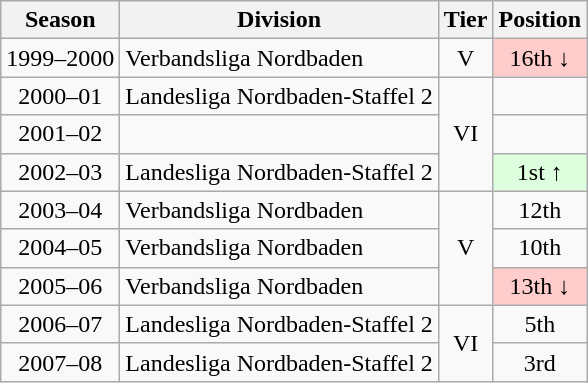<table class="wikitable">
<tr>
<th>Season</th>
<th>Division</th>
<th>Tier</th>
<th>Position</th>
</tr>
<tr align="center">
<td>1999–2000</td>
<td align="left">Verbandsliga Nordbaden</td>
<td>V</td>
<td style="background:#ffcccc">16th ↓</td>
</tr>
<tr align="center">
<td>2000–01</td>
<td align="left">Landesliga Nordbaden-Staffel 2</td>
<td rowspan=3>VI</td>
<td></td>
</tr>
<tr align="center">
<td>2001–02</td>
<td align="left"></td>
<td></td>
</tr>
<tr align="center">
<td>2002–03</td>
<td align="left">Landesliga Nordbaden-Staffel 2</td>
<td style="background:#ddffdd">1st ↑</td>
</tr>
<tr align="center">
<td>2003–04</td>
<td align="left">Verbandsliga Nordbaden</td>
<td rowspan=3>V</td>
<td>12th</td>
</tr>
<tr align="center">
<td>2004–05</td>
<td align="left">Verbandsliga Nordbaden</td>
<td>10th</td>
</tr>
<tr align="center">
<td>2005–06</td>
<td align="left">Verbandsliga Nordbaden</td>
<td style="background:#ffcccc">13th ↓</td>
</tr>
<tr align="center">
<td>2006–07</td>
<td align="left">Landesliga Nordbaden-Staffel 2</td>
<td rowspan=2>VI</td>
<td>5th</td>
</tr>
<tr align="center">
<td>2007–08</td>
<td align="left">Landesliga Nordbaden-Staffel 2</td>
<td>3rd</td>
</tr>
</table>
